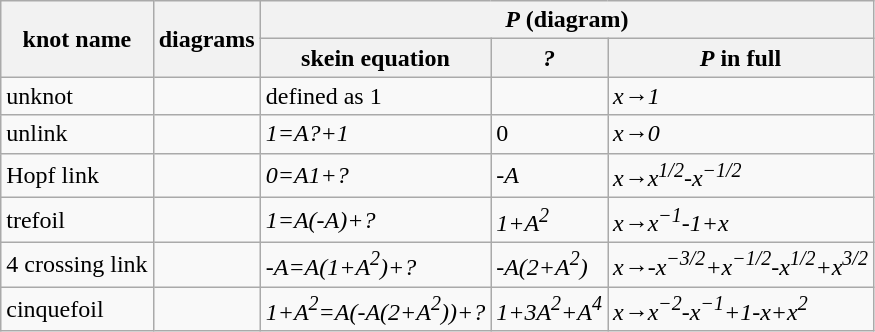<table class="wikitable">
<tr>
<th rowspan=2>knot name</th>
<th rowspan=2>diagrams</th>
<th colspan=3><em>P</em> (diagram)</th>
</tr>
<tr>
<th>skein equation</th>
<th><em>?</em></th>
<th><em>P</em> in full</th>
</tr>
<tr>
<td>unknot</td>
<td>   </td>
<td>defined as 1</td>
<td></td>
<td><em>x→1</em></td>
</tr>
<tr>
<td>unlink</td>
<td> </td>
<td><em>1=A?+1</em></td>
<td>0</td>
<td><em>x→0</em></td>
</tr>
<tr>
<td>Hopf link</td>
<td>  </td>
<td><em>0=A1+?</em></td>
<td><em>-A</em></td>
<td><em>x→x<sup>1/2</sup>-x<sup>−1/2</sup></em></td>
</tr>
<tr>
<td>trefoil</td>
<td>  </td>
<td><em>1=A(-A)+?</em></td>
<td><em>1+A<sup>2</sup></em></td>
<td><em>x→x<sup>−1</sup>-1+x</em></td>
</tr>
<tr>
<td>4 crossing link</td>
<td> </td>
<td><em>-A=A(1+A<sup>2</sup>)+?</em></td>
<td><em>-A(2+A<sup>2</sup>)</em></td>
<td><em>x→-x<sup>−3/2</sup>+x<sup>−1/2</sup>-x<sup>1/2</sup>+x<sup>3/2</sup></em></td>
</tr>
<tr>
<td>cinquefoil</td>
<td></td>
<td><em>1+A<sup>2</sup>=A(-A(2+A<sup>2</sup>))+?</em></td>
<td><em>1+3A<sup>2</sup>+A<sup>4</sup></em></td>
<td><em>x→x<sup>−2</sup>-x<sup>−1</sup>+1-x+x<sup>2</sup></em></td>
</tr>
</table>
